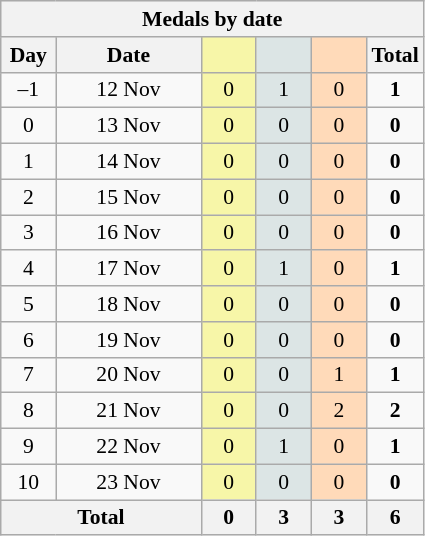<table class="wikitable" style="font-size:90%; text-align:center;">
<tr style="background:#efefef;">
<th colspan=6><strong>Medals by date</strong></th>
</tr>
<tr>
<th width=30><strong>Day</strong></th>
<th width=90><strong>Date</strong></th>
<th width=30 style="background:#F7F6A8;"></th>
<th width=30 style="background:#DCE5E5;"></th>
<th width=30 style="background:#FFDAB9;"></th>
<th width=30><strong>Total</strong></th>
</tr>
<tr>
<td>–1</td>
<td>12 Nov</td>
<td style="background:#F7F6A8;">0</td>
<td style="background:#DCE5E5;">1</td>
<td style="background:#FFDAB9;">0</td>
<td><strong>1</strong></td>
</tr>
<tr>
<td>0</td>
<td>13 Nov</td>
<td style="background:#F7F6A8;">0</td>
<td style="background:#DCE5E5;">0</td>
<td style="background:#FFDAB9;">0</td>
<td><strong>0</strong></td>
</tr>
<tr>
<td>1</td>
<td>14 Nov</td>
<td style="background:#F7F6A8;">0</td>
<td style="background:#DCE5E5;">0</td>
<td style="background:#FFDAB9;">0</td>
<td><strong>0</strong></td>
</tr>
<tr>
<td>2</td>
<td>15 Nov</td>
<td style="background:#F7F6A8;">0</td>
<td style="background:#DCE5E5;">0</td>
<td style="background:#FFDAB9;">0</td>
<td><strong>0</strong></td>
</tr>
<tr>
<td>3</td>
<td>16 Nov</td>
<td style="background:#F7F6A8;">0</td>
<td style="background:#DCE5E5;">0</td>
<td style="background:#FFDAB9;">0</td>
<td><strong>0</strong></td>
</tr>
<tr>
<td>4</td>
<td>17 Nov</td>
<td style="background:#F7F6A8;">0</td>
<td style="background:#DCE5E5;">1</td>
<td style="background:#FFDAB9;">0</td>
<td><strong>1</strong></td>
</tr>
<tr>
<td>5</td>
<td>18 Nov</td>
<td style="background:#F7F6A8;">0</td>
<td style="background:#DCE5E5;">0</td>
<td style="background:#FFDAB9;">0</td>
<td><strong>0</strong></td>
</tr>
<tr>
<td>6</td>
<td>19 Nov</td>
<td style="background:#F7F6A8;">0</td>
<td style="background:#DCE5E5;">0</td>
<td style="background:#FFDAB9;">0</td>
<td><strong>0</strong></td>
</tr>
<tr>
<td>7</td>
<td>20 Nov</td>
<td style="background:#F7F6A8;">0</td>
<td style="background:#DCE5E5;">0</td>
<td style="background:#FFDAB9;">1</td>
<td><strong>1</strong></td>
</tr>
<tr>
<td>8</td>
<td>21 Nov</td>
<td style="background:#F7F6A8;">0</td>
<td style="background:#DCE5E5;">0</td>
<td style="background:#FFDAB9;">2</td>
<td><strong>2</strong></td>
</tr>
<tr>
<td>9</td>
<td>22 Nov</td>
<td style="background:#F7F6A8;">0</td>
<td style="background:#DCE5E5;">1</td>
<td style="background:#FFDAB9;">0</td>
<td><strong>1</strong></td>
</tr>
<tr>
<td>10</td>
<td>23 Nov</td>
<td style="background:#F7F6A8;">0</td>
<td style="background:#DCE5E5;">0</td>
<td style="background:#FFDAB9;">0</td>
<td><strong>0</strong></td>
</tr>
<tr>
<th colspan="2"><strong>Total</strong></th>
<th><strong>0</strong></th>
<th><strong>3</strong></th>
<th><strong>3</strong></th>
<th><strong>6</strong></th>
</tr>
</table>
